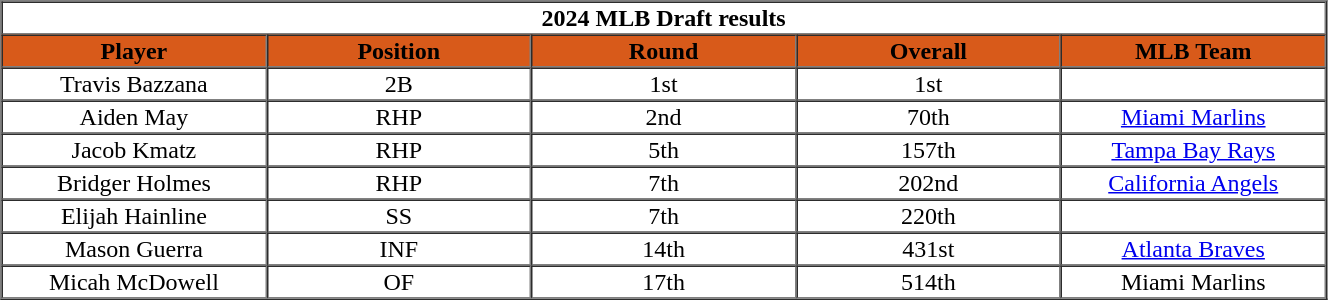<table cellpadding="1" border="1" cellspacing="0" width="70%">
<tr>
<th colspan="5">2024 MLB Draft results</th>
</tr>
<tr>
<th bgcolor="#d85a1a" width="20%"><span>Player</span></th>
<th bgcolor="#d85a1a" width="20%"><span>Position</span></th>
<th bgcolor="#d85a1a" width="20%"><span>Round</span></th>
<th bgcolor="#d85a1a" width="20%"><span>Overall</span></th>
<th bgcolor="#d85a1a" width="20%"><span>MLB Team</span></th>
</tr>
<tr align="center">
<td>Travis Bazzana</td>
<td>2B</td>
<td>1st</td>
<td>1st</td>
<td></td>
</tr>
<tr align="center">
<td>Aiden May</td>
<td>RHP</td>
<td>2nd</td>
<td>70th</td>
<td><a href='#'>Miami Marlins</a></td>
</tr>
<tr align="center">
<td>Jacob Kmatz</td>
<td>RHP</td>
<td>5th</td>
<td>157th</td>
<td><a href='#'>Tampa Bay Rays</a></td>
</tr>
<tr align="center">
<td>Bridger Holmes</td>
<td>RHP</td>
<td>7th</td>
<td>202nd</td>
<td><a href='#'>California Angels</a></td>
</tr>
<tr align="center">
<td>Elijah Hainline</td>
<td>SS</td>
<td>7th</td>
<td>220th</td>
<td></td>
</tr>
<tr align="center">
<td>Mason Guerra</td>
<td>INF</td>
<td>14th</td>
<td>431st</td>
<td><a href='#'>Atlanta Braves</a></td>
</tr>
<tr align="center">
<td>Micah McDowell</td>
<td>OF</td>
<td>17th</td>
<td>514th</td>
<td>Miami Marlins</td>
</tr>
</table>
